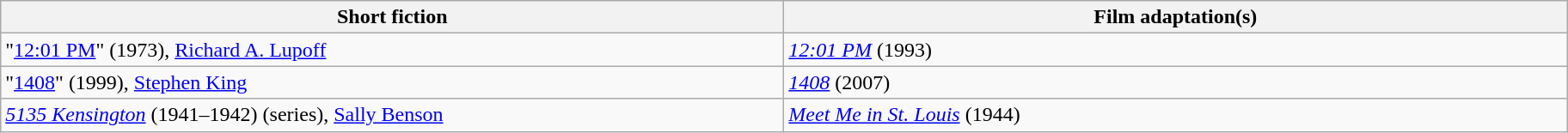<table class="wikitable">
<tr>
<th width="600">Short fiction</th>
<th width="600">Film adaptation(s)</th>
</tr>
<tr>
<td>"<a href='#'>12:01 PM</a>" (1973), <a href='#'>Richard A. Lupoff</a></td>
<td><em><a href='#'>12:01 PM</a></em> (1993)</td>
</tr>
<tr>
<td>"<a href='#'>1408</a>" (1999), <a href='#'>Stephen King</a></td>
<td><em><a href='#'>1408</a></em> (2007)</td>
</tr>
<tr>
<td><em><a href='#'>5135 Kensington</a></em> (1941–1942) (series), <a href='#'>Sally Benson</a></td>
<td><em><a href='#'>Meet Me in St. Louis</a></em> (1944)</td>
</tr>
</table>
